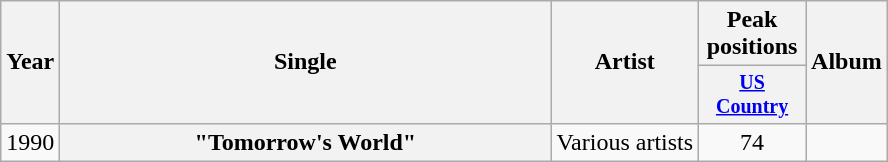<table class="wikitable plainrowheaders" style="text-align:center;">
<tr>
<th rowspan="2">Year</th>
<th rowspan="2" style="width:20em;">Single</th>
<th rowspan="2">Artist</th>
<th>Peak<br>positions</th>
<th rowspan="2">Album</th>
</tr>
<tr style="font-size:smaller;">
<th width="65"><a href='#'>US Country</a><br></th>
</tr>
<tr>
<td>1990</td>
<th scope="row">"Tomorrow's World"</th>
<td>Various artists</td>
<td>74</td>
<td></td>
</tr>
</table>
